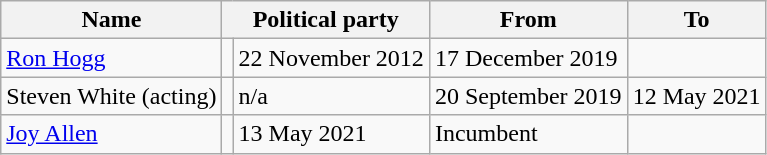<table class="wikitable">
<tr>
<th>Name</th>
<th scope="col" colspan="2">Political party</th>
<th>From</th>
<th>To</th>
</tr>
<tr>
<td><a href='#'>Ron Hogg</a></td>
<td></td>
<td>22 November 2012</td>
<td>17 December 2019</td>
</tr>
<tr>
<td>Steven White (acting)</td>
<td></td>
<td>n/a</td>
<td>20 September 2019</td>
<td>12 May 2021</td>
</tr>
<tr>
<td><a href='#'> Joy Allen</a></td>
<td></td>
<td>13 May 2021</td>
<td>Incumbent</td>
</tr>
</table>
